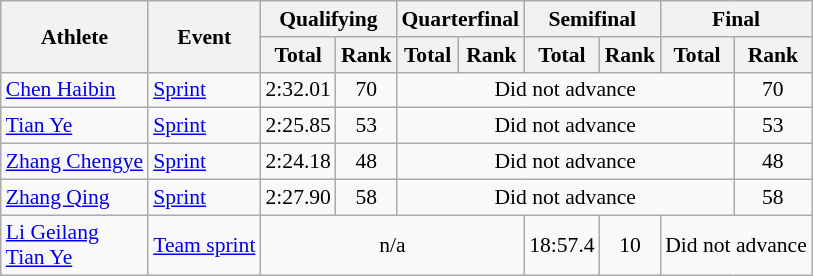<table class="wikitable" style="font-size:90%">
<tr>
<th rowspan="2">Athlete</th>
<th rowspan="2">Event</th>
<th colspan="2">Qualifying</th>
<th colspan="2">Quarterfinal</th>
<th colspan="2">Semifinal</th>
<th colspan="2">Final</th>
</tr>
<tr>
<th>Total</th>
<th>Rank</th>
<th>Total</th>
<th>Rank</th>
<th>Total</th>
<th>Rank</th>
<th>Total</th>
<th>Rank</th>
</tr>
<tr>
<td><a href='#'>Chen Haibin</a></td>
<td><a href='#'>Sprint</a></td>
<td align="center">2:32.01</td>
<td align="center">70</td>
<td colspan=5 align="center">Did not advance</td>
<td align="center">70</td>
</tr>
<tr>
<td><a href='#'>Tian Ye</a></td>
<td><a href='#'>Sprint</a></td>
<td align="center">2:25.85</td>
<td align="center">53</td>
<td colspan=5 align="center">Did not advance</td>
<td align="center">53</td>
</tr>
<tr>
<td><a href='#'>Zhang Chengye</a></td>
<td><a href='#'>Sprint</a></td>
<td align="center">2:24.18</td>
<td align="center">48</td>
<td colspan=5 align="center">Did not advance</td>
<td align="center">48</td>
</tr>
<tr>
<td><a href='#'>Zhang Qing</a></td>
<td><a href='#'>Sprint</a></td>
<td align="center">2:27.90</td>
<td align="center">58</td>
<td colspan=5 align="center">Did not advance</td>
<td align="center">58</td>
</tr>
<tr>
<td><a href='#'>Li Geilang</a><br><a href='#'>Tian Ye</a></td>
<td><a href='#'>Team sprint</a></td>
<td colspan=4 align="center">n/a</td>
<td align="center">18:57.4</td>
<td align="center">10</td>
<td colspan=2 align="center">Did not advance</td>
</tr>
</table>
